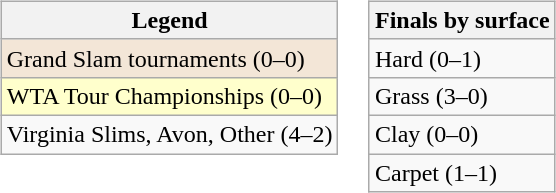<table>
<tr valign=top>
<td><br><table class="wikitable sortable mw-collapsible mw-collapsed">
<tr>
<th>Legend</th>
</tr>
<tr>
<td style="background:#f3e6d7;">Grand Slam tournaments (0–0)</td>
</tr>
<tr>
<td style="background:#ffc;">WTA Tour Championships (0–0)</td>
</tr>
<tr>
<td>Virginia Slims, Avon, Other (4–2)</td>
</tr>
</table>
</td>
<td><br><table class="wikitable sortable mw-collapsible mw-collapsed">
<tr>
<th>Finals by surface</th>
</tr>
<tr>
<td>Hard (0–1)</td>
</tr>
<tr>
<td>Grass (3–0)</td>
</tr>
<tr>
<td>Clay (0–0)</td>
</tr>
<tr>
<td>Carpet (1–1)</td>
</tr>
</table>
</td>
</tr>
</table>
